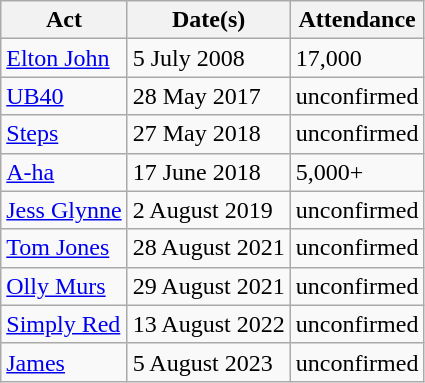<table class="wikitable plainrowheaders">
<tr>
<th>Act</th>
<th>Date(s)</th>
<th>Attendance</th>
</tr>
<tr>
<td><a href='#'>Elton John</a></td>
<td>5 July 2008</td>
<td>17,000</td>
</tr>
<tr>
<td><a href='#'>UB40</a></td>
<td>28 May 2017</td>
<td>unconfirmed</td>
</tr>
<tr>
<td><a href='#'>Steps</a></td>
<td>27 May 2018</td>
<td>unconfirmed</td>
</tr>
<tr>
<td><a href='#'>A-ha</a></td>
<td>17 June 2018</td>
<td>5,000+</td>
</tr>
<tr>
<td><a href='#'>Jess Glynne</a></td>
<td>2 August 2019</td>
<td>unconfirmed</td>
</tr>
<tr>
<td><a href='#'>Tom Jones</a></td>
<td>28 August 2021</td>
<td>unconfirmed</td>
</tr>
<tr>
<td><a href='#'>Olly Murs</a></td>
<td>29 August 2021</td>
<td>unconfirmed</td>
</tr>
<tr>
<td><a href='#'>Simply Red</a></td>
<td>13 August 2022</td>
<td>unconfirmed</td>
</tr>
<tr>
<td><a href='#'>James</a></td>
<td>5 August 2023</td>
<td>unconfirmed</td>
</tr>
</table>
